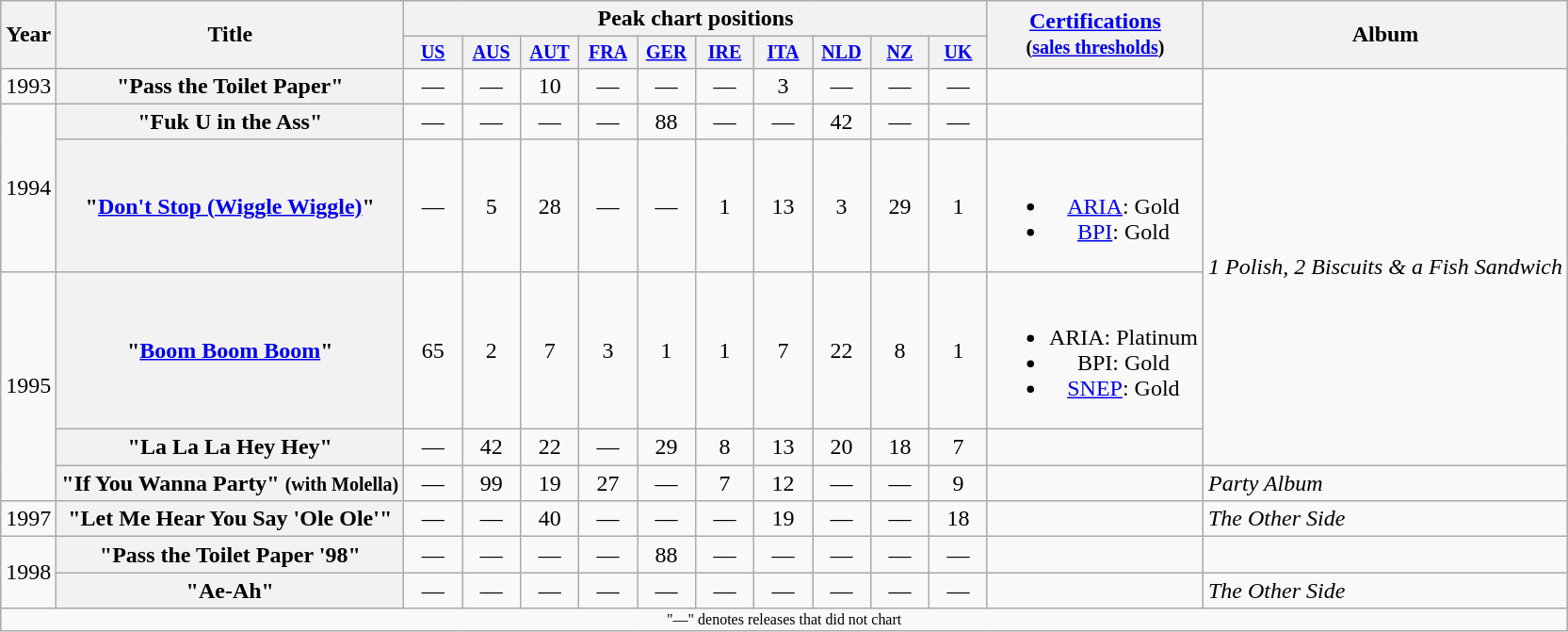<table class="wikitable plainrowheaders" style="text-align:center;">
<tr>
<th rowspan="2">Year</th>
<th rowspan="2">Title</th>
<th colspan="10">Peak chart positions</th>
<th rowspan="2"><a href='#'>Certifications</a><br><small>(<a href='#'>sales thresholds</a>)</small></th>
<th rowspan="2">Album</th>
</tr>
<tr style="font-size:smaller;">
<th width="35"><a href='#'>US</a><br></th>
<th width="35"><a href='#'>AUS</a><br></th>
<th width="35"><a href='#'>AUT</a><br></th>
<th width="35"><a href='#'>FRA</a><br></th>
<th width="35"><a href='#'>GER</a><br></th>
<th width="35"><a href='#'>IRE</a><br></th>
<th width="35"><a href='#'>ITA</a><br></th>
<th width="35"><a href='#'>NLD</a><br></th>
<th width="35"><a href='#'>NZ</a><br></th>
<th width="35"><a href='#'>UK</a><br></th>
</tr>
<tr>
<td>1993</td>
<th scope="row">"Pass the Toilet Paper"</th>
<td>—</td>
<td>—</td>
<td>10</td>
<td>—</td>
<td>—</td>
<td>—</td>
<td>3</td>
<td>—</td>
<td>—</td>
<td>—</td>
<td></td>
<td align="left" rowspan="5"><em>1 Polish, 2 Biscuits & a Fish Sandwich</em></td>
</tr>
<tr>
<td rowspan=2>1994</td>
<th scope="row">"Fuk U in the Ass"</th>
<td>—</td>
<td>—</td>
<td>—</td>
<td>—</td>
<td>88</td>
<td>—</td>
<td>—</td>
<td>42</td>
<td>—</td>
<td>—</td>
<td></td>
</tr>
<tr>
<th scope="row">"<a href='#'>Don't Stop (Wiggle Wiggle)</a>"</th>
<td>—</td>
<td>5</td>
<td>28</td>
<td>—</td>
<td>—</td>
<td>1</td>
<td>13</td>
<td>3</td>
<td>29</td>
<td>1</td>
<td><br><ul><li><a href='#'>ARIA</a>: Gold</li><li><a href='#'>BPI</a>: Gold</li></ul></td>
</tr>
<tr>
<td rowspan="3">1995</td>
<th scope="row">"<a href='#'>Boom Boom Boom</a>"</th>
<td>65</td>
<td>2</td>
<td>7</td>
<td>3</td>
<td>1</td>
<td>1</td>
<td>7</td>
<td>22</td>
<td>8</td>
<td>1</td>
<td><br><ul><li>ARIA: Platinum</li><li>BPI: Gold</li><li><a href='#'>SNEP</a>: Gold</li></ul></td>
</tr>
<tr>
<th scope="row">"La La La Hey Hey"</th>
<td>—</td>
<td>42</td>
<td>22</td>
<td>—</td>
<td>29</td>
<td>8</td>
<td>13</td>
<td>20</td>
<td>18</td>
<td>7</td>
<td></td>
</tr>
<tr>
<th scope="row">"If You Wanna Party" <small>(with Molella)</small></th>
<td>—</td>
<td>99</td>
<td>19</td>
<td>27</td>
<td>—</td>
<td>7</td>
<td>12</td>
<td>—</td>
<td>—</td>
<td>9</td>
<td></td>
<td align="left"><em>Party Album</em></td>
</tr>
<tr>
<td>1997</td>
<th scope="row">"Let Me Hear You Say 'Ole Ole'"</th>
<td>—</td>
<td>—</td>
<td>40</td>
<td>—</td>
<td>—</td>
<td>—</td>
<td>19</td>
<td>—</td>
<td>—</td>
<td>18</td>
<td></td>
<td align="left"><em>The Other Side</em></td>
</tr>
<tr>
<td rowspan="2">1998</td>
<th scope="row">"Pass the Toilet Paper '98"</th>
<td>—</td>
<td>—</td>
<td>—</td>
<td>—</td>
<td>88</td>
<td>—</td>
<td>—</td>
<td>—</td>
<td>—</td>
<td>—</td>
<td></td>
<td></td>
</tr>
<tr>
<th scope="row">"Ae-Ah"</th>
<td>—</td>
<td>—</td>
<td>—</td>
<td>—</td>
<td>—</td>
<td>—</td>
<td>—</td>
<td>—</td>
<td>—</td>
<td>—</td>
<td></td>
<td align="left"><em>The Other Side</em></td>
</tr>
<tr>
<td colspan="15" style="font-size:8pt">"—" denotes releases that did not chart</td>
</tr>
</table>
